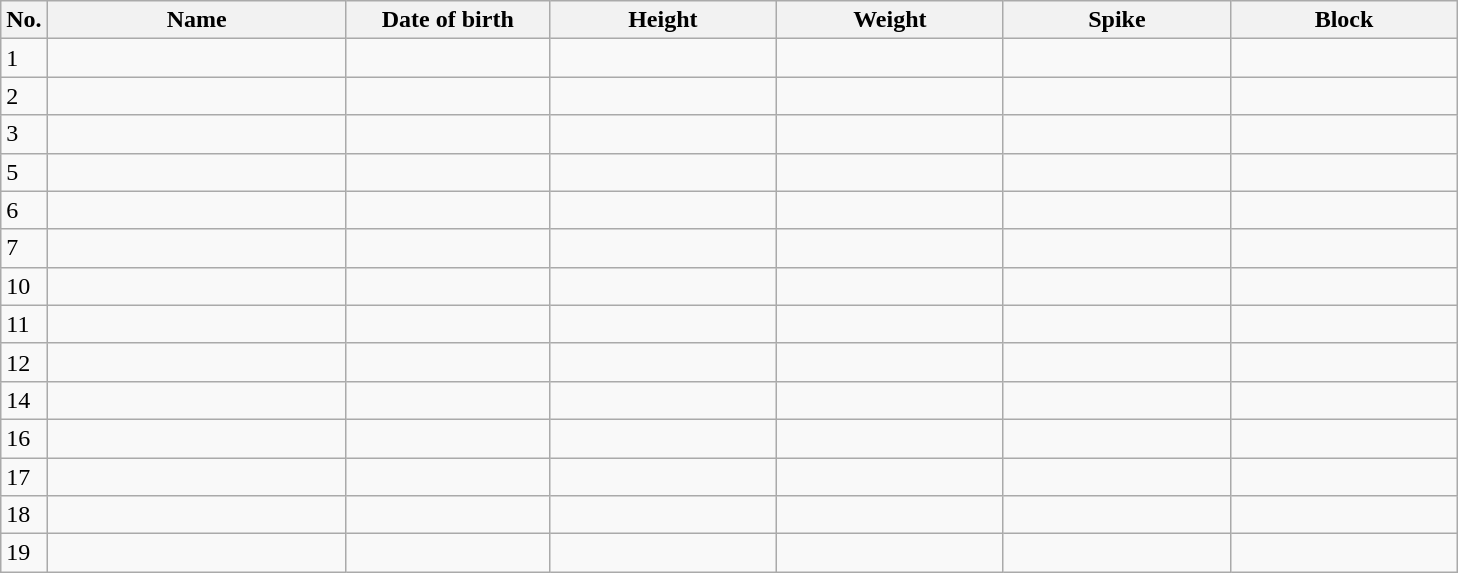<table class=wikitable sortable style=font-size:100%; text-align:center;>
<tr>
<th>No.</th>
<th style=width:12em>Name</th>
<th style=width:8em>Date of birth</th>
<th style=width:9em>Height</th>
<th style=width:9em>Weight</th>
<th style=width:9em>Spike</th>
<th style=width:9em>Block</th>
</tr>
<tr>
<td>1</td>
<td align=left></td>
<td align=right></td>
<td></td>
<td></td>
<td></td>
<td></td>
</tr>
<tr>
<td>2</td>
<td align=left></td>
<td align=right></td>
<td></td>
<td></td>
<td></td>
<td></td>
</tr>
<tr>
<td>3</td>
<td align=left></td>
<td align=right></td>
<td></td>
<td></td>
<td></td>
<td></td>
</tr>
<tr>
<td>5</td>
<td align=left></td>
<td align=right></td>
<td></td>
<td></td>
<td></td>
<td></td>
</tr>
<tr>
<td>6</td>
<td align=left></td>
<td align=right></td>
<td></td>
<td></td>
<td></td>
<td></td>
</tr>
<tr>
<td>7</td>
<td align=left></td>
<td align=right></td>
<td></td>
<td></td>
<td></td>
<td></td>
</tr>
<tr>
<td>10</td>
<td align=left></td>
<td align=right></td>
<td></td>
<td></td>
<td></td>
<td></td>
</tr>
<tr>
<td>11</td>
<td align=left></td>
<td align=right></td>
<td></td>
<td></td>
<td></td>
<td></td>
</tr>
<tr>
<td>12</td>
<td align=left></td>
<td align=right></td>
<td></td>
<td></td>
<td></td>
<td></td>
</tr>
<tr>
<td>14</td>
<td align=left></td>
<td align=right></td>
<td></td>
<td></td>
<td></td>
<td></td>
</tr>
<tr>
<td>16</td>
<td align=left></td>
<td align=right></td>
<td></td>
<td></td>
<td></td>
<td></td>
</tr>
<tr>
<td>17</td>
<td align=left></td>
<td align=right></td>
<td></td>
<td></td>
<td></td>
<td></td>
</tr>
<tr>
<td>18</td>
<td align=left></td>
<td align=right></td>
<td></td>
<td></td>
<td></td>
<td></td>
</tr>
<tr>
<td>19</td>
<td align=left></td>
<td align=right></td>
<td></td>
<td></td>
<td></td>
<td></td>
</tr>
</table>
